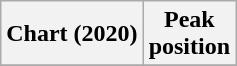<table class="wikitable sortable plainrowheaders" style="text-align:center">
<tr>
<th scope="col">Chart (2020)</th>
<th scope="col">Peak<br> position</th>
</tr>
<tr>
</tr>
</table>
